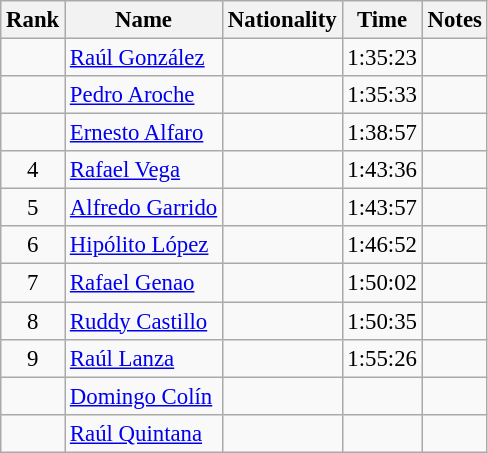<table class="wikitable sortable" style="text-align:center;font-size:95%">
<tr>
<th>Rank</th>
<th>Name</th>
<th>Nationality</th>
<th>Time</th>
<th>Notes</th>
</tr>
<tr>
<td></td>
<td align=left><a href='#'>Raúl González</a></td>
<td align=left></td>
<td>1:35:23</td>
<td></td>
</tr>
<tr>
<td></td>
<td align=left><a href='#'>Pedro Aroche</a></td>
<td align=left></td>
<td>1:35:33</td>
<td></td>
</tr>
<tr>
<td></td>
<td align=left><a href='#'>Ernesto Alfaro</a></td>
<td align=left></td>
<td>1:38:57</td>
<td></td>
</tr>
<tr>
<td>4</td>
<td align=left><a href='#'>Rafael Vega</a></td>
<td align=left></td>
<td>1:43:36</td>
<td></td>
</tr>
<tr>
<td>5</td>
<td align=left><a href='#'>Alfredo Garrido</a></td>
<td align=left></td>
<td>1:43:57</td>
<td></td>
</tr>
<tr>
<td>6</td>
<td align=left><a href='#'>Hipólito López</a></td>
<td align=left></td>
<td>1:46:52</td>
<td></td>
</tr>
<tr>
<td>7</td>
<td align=left><a href='#'>Rafael Genao</a></td>
<td align=left></td>
<td>1:50:02</td>
<td></td>
</tr>
<tr>
<td>8</td>
<td align=left><a href='#'>Ruddy Castillo</a></td>
<td align=left></td>
<td>1:50:35</td>
<td></td>
</tr>
<tr>
<td>9</td>
<td align=left><a href='#'>Raúl Lanza</a></td>
<td align=left></td>
<td>1:55:26</td>
<td></td>
</tr>
<tr>
<td></td>
<td align=left><a href='#'>Domingo Colín</a></td>
<td align=left></td>
<td></td>
<td></td>
</tr>
<tr>
<td></td>
<td align=left><a href='#'>Raúl Quintana</a></td>
<td align=left></td>
<td></td>
<td></td>
</tr>
</table>
